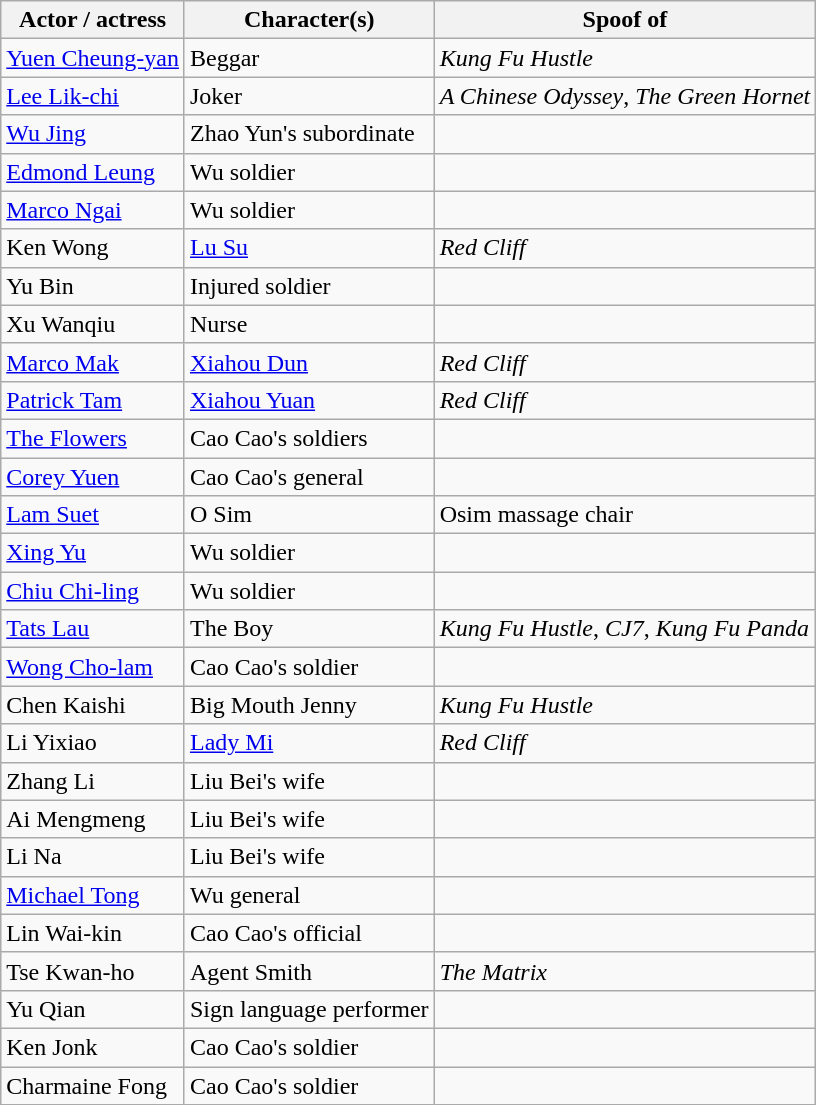<table class="wikitable">
<tr>
<th>Actor / actress</th>
<th>Character(s)</th>
<th>Spoof of</th>
</tr>
<tr>
<td><a href='#'>Yuen Cheung-yan</a></td>
<td>Beggar</td>
<td><em>Kung Fu Hustle</em></td>
</tr>
<tr>
<td><a href='#'>Lee Lik-chi</a></td>
<td>Joker</td>
<td><em>A Chinese Odyssey</em>, <em>The Green Hornet</em></td>
</tr>
<tr>
<td><a href='#'>Wu Jing</a></td>
<td>Zhao Yun's subordinate</td>
<td></td>
</tr>
<tr>
<td><a href='#'>Edmond Leung</a></td>
<td>Wu soldier</td>
<td></td>
</tr>
<tr>
<td><a href='#'>Marco Ngai</a></td>
<td>Wu soldier</td>
<td></td>
</tr>
<tr>
<td>Ken Wong</td>
<td><a href='#'>Lu Su</a></td>
<td><em>Red Cliff</em></td>
</tr>
<tr>
<td>Yu Bin</td>
<td>Injured soldier</td>
<td></td>
</tr>
<tr>
<td>Xu Wanqiu</td>
<td>Nurse</td>
<td></td>
</tr>
<tr>
<td><a href='#'>Marco Mak</a></td>
<td><a href='#'>Xiahou Dun</a></td>
<td><em>Red Cliff</em></td>
</tr>
<tr>
<td><a href='#'>Patrick Tam</a></td>
<td><a href='#'>Xiahou Yuan</a></td>
<td><em>Red Cliff</em></td>
</tr>
<tr>
<td><a href='#'>The Flowers</a></td>
<td>Cao Cao's soldiers</td>
<td></td>
</tr>
<tr>
<td><a href='#'>Corey Yuen</a></td>
<td>Cao Cao's general</td>
<td></td>
</tr>
<tr>
<td><a href='#'>Lam Suet</a></td>
<td>O Sim</td>
<td>Osim massage chair</td>
</tr>
<tr>
<td><a href='#'>Xing Yu</a></td>
<td>Wu soldier</td>
<td></td>
</tr>
<tr>
<td><a href='#'>Chiu Chi-ling</a></td>
<td>Wu soldier</td>
<td></td>
</tr>
<tr>
<td><a href='#'>Tats Lau</a></td>
<td>The Boy</td>
<td><em>Kung Fu Hustle</em>, <em>CJ7</em>, <em>Kung Fu Panda</em></td>
</tr>
<tr>
<td><a href='#'>Wong Cho-lam</a></td>
<td>Cao Cao's soldier</td>
<td></td>
</tr>
<tr>
<td>Chen Kaishi</td>
<td>Big Mouth Jenny</td>
<td><em>Kung Fu Hustle</em></td>
</tr>
<tr>
<td>Li Yixiao</td>
<td><a href='#'>Lady Mi</a></td>
<td><em>Red Cliff</em></td>
</tr>
<tr>
<td>Zhang Li</td>
<td>Liu Bei's wife</td>
<td></td>
</tr>
<tr>
<td>Ai Mengmeng</td>
<td>Liu Bei's wife</td>
<td></td>
</tr>
<tr>
<td>Li Na</td>
<td>Liu Bei's wife</td>
<td></td>
</tr>
<tr>
<td><a href='#'>Michael Tong</a></td>
<td>Wu general</td>
<td></td>
</tr>
<tr>
<td>Lin Wai-kin</td>
<td>Cao Cao's official</td>
<td></td>
</tr>
<tr>
<td>Tse Kwan-ho</td>
<td>Agent Smith</td>
<td><em>The Matrix</em></td>
</tr>
<tr>
<td>Yu Qian</td>
<td>Sign language performer</td>
<td></td>
</tr>
<tr>
<td>Ken Jonk</td>
<td>Cao Cao's soldier</td>
<td></td>
</tr>
<tr>
<td>Charmaine Fong</td>
<td>Cao Cao's soldier</td>
<td></td>
</tr>
<tr>
</tr>
</table>
